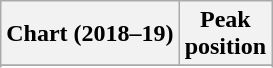<table class="wikitable sortable plainrowheaders" style="text-align:center">
<tr>
<th scope="col">Chart (2018–19)</th>
<th scope="col">Peak<br> position</th>
</tr>
<tr>
</tr>
<tr>
</tr>
<tr>
</tr>
<tr>
</tr>
<tr>
</tr>
<tr>
</tr>
<tr>
</tr>
<tr>
</tr>
<tr>
</tr>
<tr>
</tr>
<tr>
</tr>
<tr>
</tr>
<tr>
</tr>
<tr>
</tr>
<tr>
</tr>
<tr>
</tr>
<tr>
</tr>
<tr>
</tr>
<tr>
</tr>
<tr>
</tr>
</table>
